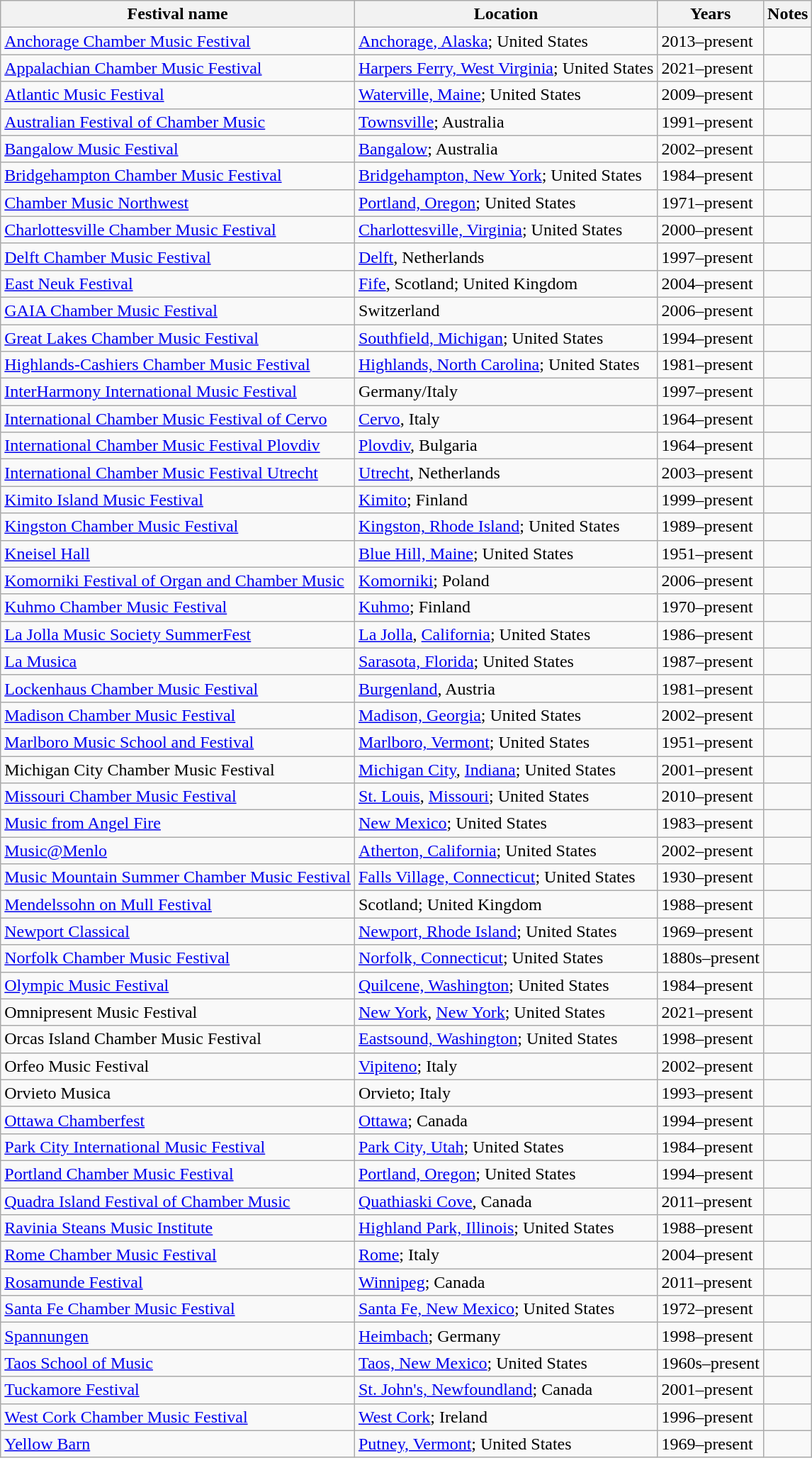<table class="wikitable sortable">
<tr>
<th>Festival name</th>
<th>Location</th>
<th>Years</th>
<th>Notes</th>
</tr>
<tr>
<td><a href='#'>Anchorage Chamber Music Festival</a></td>
<td><a href='#'>Anchorage, Alaska</a>; United States</td>
<td>2013–present</td>
<td></td>
</tr>
<tr>
<td><a href='#'>Appalachian Chamber Music Festival</a></td>
<td><a href='#'>Harpers Ferry, West Virginia</a>; United States</td>
<td>2021–present</td>
<td></td>
</tr>
<tr>
<td><a href='#'>Atlantic Music Festival</a></td>
<td><a href='#'>Waterville, Maine</a>; United States</td>
<td>2009–present</td>
<td></td>
</tr>
<tr>
<td><a href='#'>Australian Festival of Chamber Music</a></td>
<td><a href='#'>Townsville</a>; Australia</td>
<td>1991–present</td>
<td></td>
</tr>
<tr>
<td><a href='#'>Bangalow Music Festival</a></td>
<td><a href='#'>Bangalow</a>; Australia</td>
<td>2002–present</td>
<td></td>
</tr>
<tr>
<td><a href='#'>Bridgehampton Chamber Music Festival</a></td>
<td><a href='#'>Bridgehampton, New York</a>; United States</td>
<td>1984–present</td>
<td></td>
</tr>
<tr>
<td><a href='#'>Chamber Music Northwest</a></td>
<td><a href='#'>Portland, Oregon</a>; United States</td>
<td>1971–present</td>
<td></td>
</tr>
<tr>
<td><a href='#'>Charlottesville Chamber Music Festival</a></td>
<td><a href='#'>Charlottesville, Virginia</a>; United States</td>
<td>2000–present</td>
<td></td>
</tr>
<tr>
<td><a href='#'>Delft Chamber Music Festival</a></td>
<td><a href='#'>Delft</a>, Netherlands</td>
<td>1997–present</td>
<td></td>
</tr>
<tr>
<td><a href='#'>East Neuk Festival</a></td>
<td><a href='#'>Fife</a>, Scotland; United Kingdom</td>
<td>2004–present</td>
<td></td>
</tr>
<tr>
<td><a href='#'>GAIA Chamber Music Festival</a></td>
<td>Switzerland</td>
<td>2006–present</td>
<td></td>
</tr>
<tr>
<td><a href='#'>Great Lakes Chamber Music Festival</a></td>
<td><a href='#'>Southfield, Michigan</a>; United States</td>
<td>1994–present</td>
<td></td>
</tr>
<tr>
<td><a href='#'>Highlands-Cashiers Chamber Music Festival</a></td>
<td><a href='#'>Highlands, North Carolina</a>; United States</td>
<td>1981–present</td>
<td></td>
</tr>
<tr>
<td><a href='#'>InterHarmony International Music Festival</a></td>
<td>Germany/Italy</td>
<td>1997–present</td>
<td></td>
</tr>
<tr>
<td><a href='#'>International Chamber Music Festival of Cervo</a></td>
<td><a href='#'>Cervo</a>, Italy</td>
<td>1964–present</td>
<td></td>
</tr>
<tr>
<td><a href='#'>International Chamber Music Festival Plovdiv</a></td>
<td><a href='#'>Plovdiv</a>, Bulgaria</td>
<td>1964–present</td>
<td></td>
</tr>
<tr>
<td><a href='#'>International Chamber Music Festival Utrecht</a></td>
<td><a href='#'>Utrecht</a>, Netherlands</td>
<td>2003–present</td>
<td></td>
</tr>
<tr>
<td><a href='#'>Kimito Island Music Festival</a></td>
<td><a href='#'>Kimito</a>; Finland</td>
<td>1999–present</td>
<td></td>
</tr>
<tr>
<td><a href='#'>Kingston Chamber Music Festival</a></td>
<td><a href='#'>Kingston, Rhode Island</a>; United States</td>
<td>1989–present</td>
<td></td>
</tr>
<tr>
<td><a href='#'>Kneisel Hall</a></td>
<td><a href='#'>Blue Hill, Maine</a>; United States</td>
<td>1951–present</td>
<td></td>
</tr>
<tr>
<td><a href='#'>Komorniki Festival of Organ and Chamber Music</a></td>
<td><a href='#'>Komorniki</a>; Poland</td>
<td>2006–present</td>
<td></td>
</tr>
<tr>
<td><a href='#'>Kuhmo Chamber Music Festival</a></td>
<td><a href='#'>Kuhmo</a>; Finland</td>
<td>1970–present</td>
<td></td>
</tr>
<tr>
<td><a href='#'>La Jolla Music Society SummerFest</a></td>
<td><a href='#'>La Jolla</a>, <a href='#'>California</a>; United States</td>
<td>1986–present</td>
<td></td>
</tr>
<tr>
<td><a href='#'>La Musica</a></td>
<td><a href='#'>Sarasota, Florida</a>; United States</td>
<td>1987–present</td>
<td></td>
</tr>
<tr>
<td><a href='#'>Lockenhaus Chamber Music Festival</a></td>
<td><a href='#'>Burgenland</a>, Austria</td>
<td>1981–present</td>
<td></td>
</tr>
<tr>
<td><a href='#'>Madison Chamber Music Festival</a></td>
<td><a href='#'>Madison, Georgia</a>; United States</td>
<td>2002–present</td>
<td></td>
</tr>
<tr>
<td><a href='#'>Marlboro Music School and Festival</a></td>
<td><a href='#'>Marlboro, Vermont</a>; United States</td>
<td>1951–present</td>
<td></td>
</tr>
<tr>
<td>Michigan City Chamber Music Festival</td>
<td><a href='#'>Michigan City</a>, <a href='#'>Indiana</a>; United States</td>
<td>2001–present</td>
<td></td>
</tr>
<tr>
<td><a href='#'>Missouri Chamber Music Festival</a></td>
<td><a href='#'>St. Louis</a>, <a href='#'>Missouri</a>; United States</td>
<td>2010–present</td>
<td></td>
</tr>
<tr>
<td><a href='#'>Music from Angel Fire</a></td>
<td><a href='#'>New Mexico</a>; United States</td>
<td>1983–present</td>
<td></td>
</tr>
<tr>
<td><a href='#'>Music@Menlo</a></td>
<td><a href='#'>Atherton, California</a>; United States</td>
<td>2002–present</td>
<td></td>
</tr>
<tr>
<td><a href='#'>Music Mountain Summer Chamber Music Festival</a></td>
<td><a href='#'>Falls Village, Connecticut</a>; United States</td>
<td>1930–present</td>
<td></td>
</tr>
<tr>
<td><a href='#'>Mendelssohn on Mull Festival</a></td>
<td>Scotland; United Kingdom</td>
<td>1988–present</td>
<td></td>
</tr>
<tr>
<td><a href='#'>Newport Classical</a></td>
<td><a href='#'>Newport, Rhode Island</a>; United States</td>
<td>1969–present</td>
<td></td>
</tr>
<tr>
<td><a href='#'>Norfolk Chamber Music Festival</a></td>
<td><a href='#'>Norfolk, Connecticut</a>; United States</td>
<td>1880s–present</td>
<td></td>
</tr>
<tr>
<td><a href='#'>Olympic Music Festival</a></td>
<td><a href='#'>Quilcene, Washington</a>; United States</td>
<td>1984–present</td>
<td></td>
</tr>
<tr>
<td>Omnipresent Music Festival</td>
<td><a href='#'>New York</a>, <a href='#'>New York</a>; United States</td>
<td>2021–present</td>
<td></td>
</tr>
<tr>
<td>Orcas Island Chamber Music Festival</td>
<td><a href='#'>Eastsound, Washington</a>; United States</td>
<td>1998–present</td>
<td></td>
</tr>
<tr>
<td>Orfeo Music Festival</td>
<td><a href='#'>Vipiteno</a>; Italy</td>
<td>2002–present</td>
<td></td>
</tr>
<tr>
<td>Orvieto Musica</td>
<td>Orvieto; Italy</td>
<td>1993–present</td>
<td></td>
</tr>
<tr>
<td><a href='#'>Ottawa Chamberfest</a></td>
<td><a href='#'>Ottawa</a>; Canada</td>
<td>1994–present</td>
<td></td>
</tr>
<tr>
<td><a href='#'>Park City International Music Festival</a></td>
<td><a href='#'>Park City, Utah</a>; United States</td>
<td>1984–present</td>
<td></td>
</tr>
<tr>
<td><a href='#'>Portland Chamber Music Festival</a></td>
<td><a href='#'>Portland, Oregon</a>; United States</td>
<td>1994–present</td>
<td></td>
</tr>
<tr>
<td><a href='#'>Quadra Island Festival of Chamber Music</a></td>
<td><a href='#'>Quathiaski Cove</a>, Canada</td>
<td>2011–present</td>
<td></td>
</tr>
<tr>
<td><a href='#'>Ravinia Steans Music Institute</a></td>
<td><a href='#'>Highland Park, Illinois</a>; United States</td>
<td>1988–present</td>
<td></td>
</tr>
<tr>
<td><a href='#'>Rome Chamber Music Festival</a></td>
<td><a href='#'>Rome</a>; Italy</td>
<td>2004–present</td>
<td></td>
</tr>
<tr>
<td><a href='#'>Rosamunde Festival</a></td>
<td><a href='#'>Winnipeg</a>; Canada</td>
<td>2011–present</td>
<td></td>
</tr>
<tr>
<td><a href='#'>Santa Fe Chamber Music Festival</a></td>
<td><a href='#'>Santa Fe, New Mexico</a>; United States</td>
<td>1972–present</td>
<td></td>
</tr>
<tr>
<td><a href='#'>Spannungen</a></td>
<td><a href='#'>Heimbach</a>; Germany</td>
<td>1998–present</td>
<td></td>
</tr>
<tr>
<td><a href='#'>Taos School of Music</a></td>
<td><a href='#'>Taos, New Mexico</a>; United States</td>
<td>1960s–present</td>
<td></td>
</tr>
<tr>
<td><a href='#'>Tuckamore Festival</a></td>
<td><a href='#'>St. John's, Newfoundland</a>; Canada</td>
<td>2001–present</td>
<td></td>
</tr>
<tr>
<td><a href='#'>West Cork Chamber Music Festival</a></td>
<td><a href='#'>West Cork</a>; Ireland</td>
<td>1996–present</td>
<td></td>
</tr>
<tr>
<td><a href='#'>Yellow Barn</a></td>
<td><a href='#'>Putney, Vermont</a>; United States</td>
<td>1969–present</td>
<td></td>
</tr>
</table>
